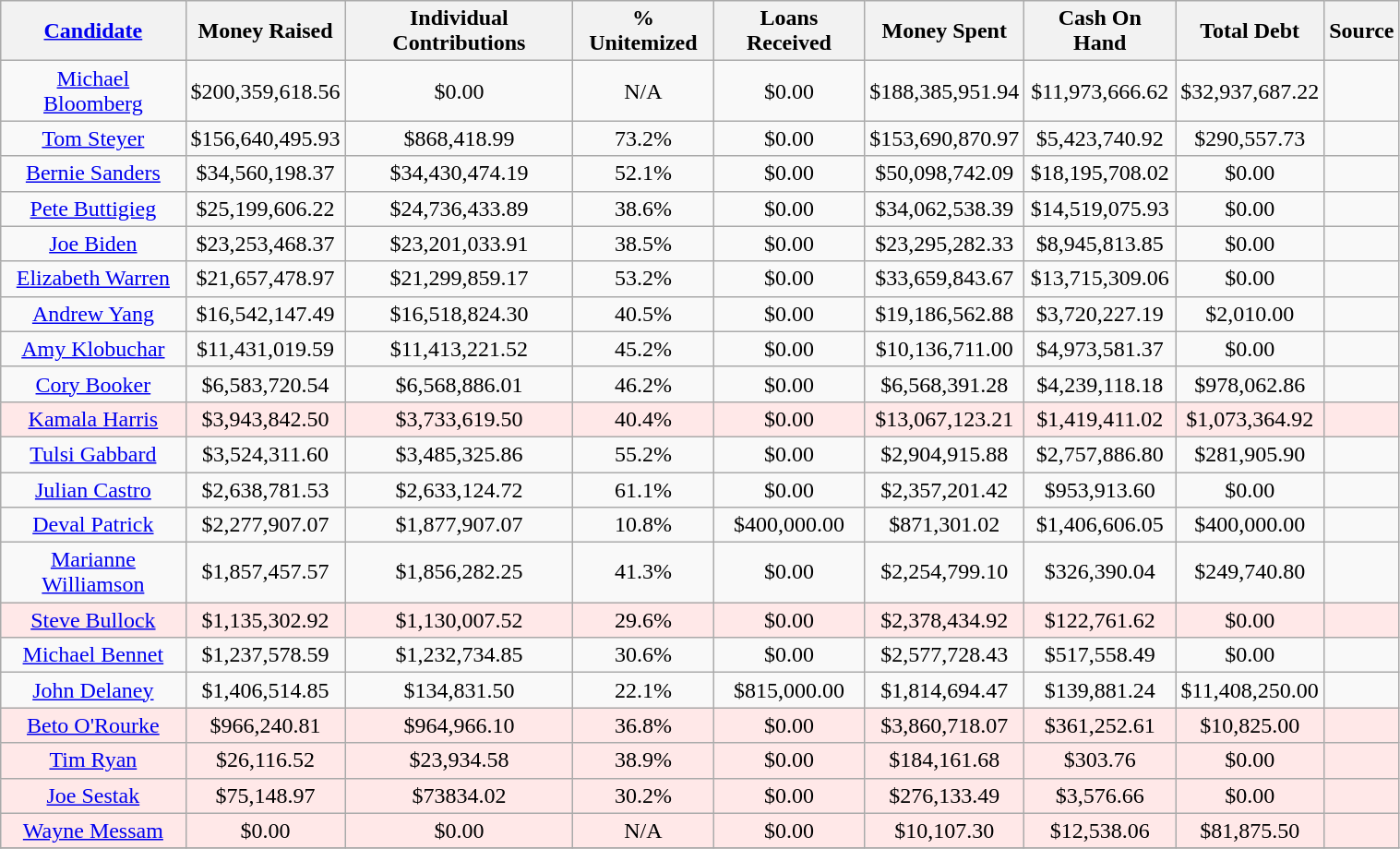<table class="sortable wikitable" style="text-align:center; width:80%;">
<tr>
<th><a href='#'>Candidate</a></th>
<th>Money Raised</th>
<th>Individual Contributions</th>
<th>% Unitemized</th>
<th>Loans Received</th>
<th>Money Spent</th>
<th>Cash On Hand</th>
<th>Total Debt</th>
<th>Source</th>
</tr>
<tr>
<td><a href='#'>Michael Bloomberg</a></td>
<td>$200,359,618.56</td>
<td>$0.00</td>
<td>N/A</td>
<td>$0.00</td>
<td>$188,385,951.94</td>
<td>$11,973,666.62</td>
<td>$32,937,687.22</td>
<td></td>
</tr>
<tr>
<td><a href='#'>Tom Steyer</a></td>
<td>$156,640,495.93</td>
<td>$868,418.99</td>
<td>73.2%</td>
<td>$0.00</td>
<td>$153,690,870.97</td>
<td>$5,423,740.92</td>
<td>$290,557.73</td>
<td></td>
</tr>
<tr>
<td><a href='#'>Bernie Sanders</a></td>
<td>$34,560,198.37</td>
<td>$34,430,474.19</td>
<td>52.1%</td>
<td>$0.00</td>
<td>$50,098,742.09</td>
<td>$18,195,708.02</td>
<td>$0.00</td>
<td></td>
</tr>
<tr>
<td><a href='#'>Pete Buttigieg</a></td>
<td>$25,199,606.22</td>
<td>$24,736,433.89</td>
<td>38.6%</td>
<td>$0.00</td>
<td>$34,062,538.39</td>
<td>$14,519,075.93</td>
<td>$0.00</td>
<td></td>
</tr>
<tr>
<td><a href='#'>Joe Biden</a></td>
<td>$23,253,468.37</td>
<td>$23,201,033.91</td>
<td>38.5%</td>
<td>$0.00</td>
<td>$23,295,282.33</td>
<td>$8,945,813.85</td>
<td>$0.00</td>
<td></td>
</tr>
<tr>
<td><a href='#'>Elizabeth Warren</a></td>
<td>$21,657,478.97</td>
<td>$21,299,859.17</td>
<td>53.2%</td>
<td>$0.00</td>
<td>$33,659,843.67</td>
<td>$13,715,309.06</td>
<td>$0.00</td>
<td></td>
</tr>
<tr>
<td><a href='#'>Andrew Yang</a></td>
<td>$16,542,147.49</td>
<td>$16,518,824.30</td>
<td>40.5%</td>
<td>$0.00</td>
<td>$19,186,562.88</td>
<td>$3,720,227.19</td>
<td>$2,010.00</td>
<td></td>
</tr>
<tr>
<td><a href='#'>Amy Klobuchar</a></td>
<td>$11,431,019.59</td>
<td>$11,413,221.52</td>
<td>45.2%</td>
<td>$0.00</td>
<td>$10,136,711.00</td>
<td>$4,973,581.37</td>
<td>$0.00</td>
<td></td>
</tr>
<tr>
<td><a href='#'>Cory Booker</a></td>
<td>$6,583,720.54</td>
<td>$6,568,886.01</td>
<td>46.2%</td>
<td>$0.00</td>
<td>$6,568,391.28</td>
<td>$4,239,118.18</td>
<td>$978,062.86</td>
<td></td>
</tr>
<tr style="background:#ffe8e8;">
<td><a href='#'>Kamala Harris</a></td>
<td>$3,943,842.50</td>
<td>$3,733,619.50</td>
<td>40.4%</td>
<td>$0.00</td>
<td>$13,067,123.21</td>
<td>$1,419,411.02</td>
<td>$1,073,364.92</td>
<td></td>
</tr>
<tr>
<td><a href='#'>Tulsi Gabbard</a></td>
<td>$3,524,311.60</td>
<td>$3,485,325.86</td>
<td>55.2%</td>
<td>$0.00</td>
<td>$2,904,915.88</td>
<td>$2,757,886.80</td>
<td>$281,905.90</td>
<td></td>
</tr>
<tr>
<td><a href='#'>Julian Castro</a></td>
<td>$2,638,781.53</td>
<td>$2,633,124.72</td>
<td>61.1%</td>
<td>$0.00</td>
<td>$2,357,201.42</td>
<td>$953,913.60</td>
<td>$0.00</td>
<td></td>
</tr>
<tr>
<td><a href='#'>Deval Patrick</a></td>
<td>$2,277,907.07</td>
<td>$1,877,907.07</td>
<td>10.8%</td>
<td>$400,000.00</td>
<td>$871,301.02</td>
<td>$1,406,606.05</td>
<td>$400,000.00</td>
<td></td>
</tr>
<tr>
<td><a href='#'>Marianne Williamson</a></td>
<td>$1,857,457.57</td>
<td>$1,856,282.25</td>
<td>41.3%</td>
<td>$0.00</td>
<td>$2,254,799.10</td>
<td>$326,390.04</td>
<td>$249,740.80</td>
<td></td>
</tr>
<tr style="background:#ffe8e8;">
<td><a href='#'>Steve Bullock</a></td>
<td>$1,135,302.92</td>
<td>$1,130,007.52</td>
<td>29.6%</td>
<td>$0.00</td>
<td>$2,378,434.92</td>
<td>$122,761.62</td>
<td>$0.00</td>
<td></td>
</tr>
<tr>
<td><a href='#'>Michael Bennet</a></td>
<td>$1,237,578.59</td>
<td>$1,232,734.85</td>
<td>30.6%</td>
<td>$0.00</td>
<td>$2,577,728.43</td>
<td>$517,558.49</td>
<td>$0.00</td>
<td></td>
</tr>
<tr>
<td><a href='#'>John Delaney</a></td>
<td>$1,406,514.85</td>
<td>$134,831.50</td>
<td>22.1%</td>
<td>$815,000.00</td>
<td>$1,814,694.47</td>
<td>$139,881.24</td>
<td>$11,408,250.00</td>
<td></td>
</tr>
<tr style="background:#ffe8e8;">
<td><a href='#'>Beto O'Rourke</a></td>
<td>$966,240.81</td>
<td>$964,966.10</td>
<td>36.8%</td>
<td>$0.00</td>
<td>$3,860,718.07</td>
<td>$361,252.61</td>
<td>$10,825.00</td>
<td></td>
</tr>
<tr style="background:#ffe8e8;">
<td><a href='#'>Tim Ryan</a></td>
<td>$26,116.52</td>
<td>$23,934.58</td>
<td>38.9%</td>
<td>$0.00</td>
<td>$184,161.68</td>
<td>$303.76</td>
<td>$0.00</td>
<td></td>
</tr>
<tr style="background:#ffe8e8;">
<td><a href='#'>Joe Sestak</a></td>
<td>$75,148.97</td>
<td>$73834.02</td>
<td>30.2%</td>
<td>$0.00</td>
<td>$276,133.49</td>
<td>$3,576.66</td>
<td>$0.00</td>
<td></td>
</tr>
<tr style="background:#ffe8e8;">
<td><a href='#'>Wayne Messam</a></td>
<td>$0.00</td>
<td>$0.00</td>
<td>N/A</td>
<td>$0.00</td>
<td>$10,107.30</td>
<td>$12,538.06</td>
<td>$81,875.50</td>
<td></td>
</tr>
<tr>
</tr>
</table>
